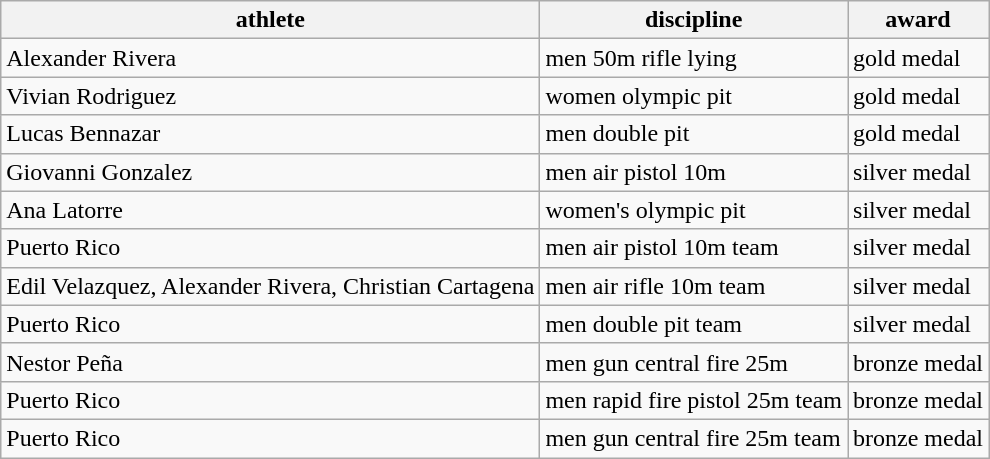<table class="wikitable">
<tr>
<th>athlete</th>
<th>discipline</th>
<th>award</th>
</tr>
<tr>
<td>Alexander Rivera</td>
<td>men 50m rifle lying</td>
<td>gold medal</td>
</tr>
<tr>
<td>Vivian Rodriguez</td>
<td>women olympic pit</td>
<td>gold medal</td>
</tr>
<tr>
<td>Lucas Bennazar</td>
<td>men double pit</td>
<td>gold medal</td>
</tr>
<tr>
<td>Giovanni Gonzalez</td>
<td>men air pistol 10m</td>
<td>silver medal</td>
</tr>
<tr>
<td>Ana Latorre</td>
<td>women's olympic pit</td>
<td>silver medal</td>
</tr>
<tr>
<td>Puerto Rico</td>
<td>men air pistol 10m team</td>
<td>silver medal</td>
</tr>
<tr>
<td>Edil Velazquez, Alexander Rivera, Christian Cartagena</td>
<td>men air rifle 10m team</td>
<td>silver medal</td>
</tr>
<tr>
<td>Puerto Rico</td>
<td>men double pit team</td>
<td>silver medal</td>
</tr>
<tr>
<td>Nestor Peña</td>
<td>men gun central fire 25m</td>
<td>bronze medal</td>
</tr>
<tr>
<td>Puerto Rico</td>
<td>men rapid fire pistol 25m team</td>
<td>bronze medal</td>
</tr>
<tr>
<td>Puerto Rico</td>
<td>men gun central fire 25m team</td>
<td>bronze medal</td>
</tr>
</table>
